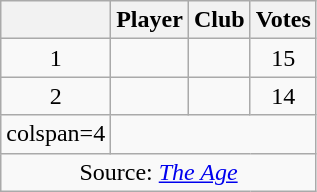<table class="wikitable sortable" style="text-align:center">
<tr>
<th></th>
<th>Player</th>
<th>Club</th>
<th>Votes</th>
</tr>
<tr>
<td>1</td>
<td></td>
<td></td>
<td>15</td>
</tr>
<tr>
<td>2</td>
<td></td>
<td></td>
<td>14</td>
</tr>
<tr>
<td>colspan=4 </td>
</tr>
<tr>
<td colspan="4">Source: <em><a href='#'>The Age</a></em></td>
</tr>
</table>
